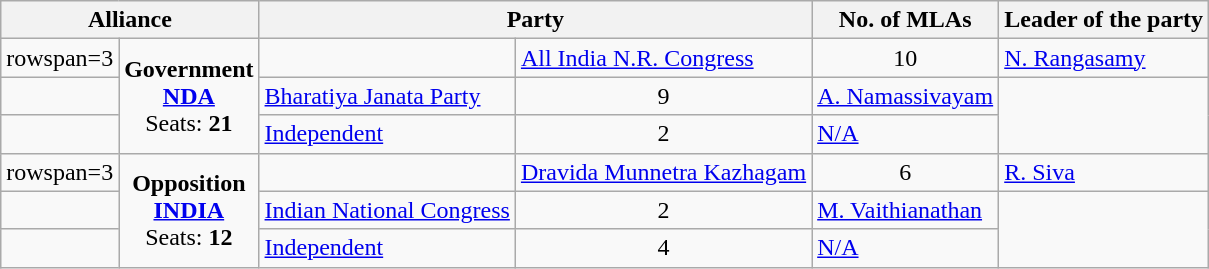<table class="wikitable">
<tr>
<th colspan=2>Alliance</th>
<th colspan=2>Party</th>
<th>No. of MLAs</th>
<th>Leader of the party</th>
</tr>
<tr>
<td>rowspan=3 </td>
<td rowspan=3 style="text-align:center;"><strong>Government<br><a href='#'>NDA</a></strong><br>Seats: <strong>21</strong></td>
<td></td>
<td><a href='#'>All India N.R. Congress</a></td>
<td style="text-align:center;">10</td>
<td><a href='#'>N. Rangasamy</a></td>
</tr>
<tr>
<td></td>
<td><a href='#'>Bharatiya Janata Party</a></td>
<td style="text-align:center;">9</td>
<td><a href='#'>A. Namassivayam</a></td>
</tr>
<tr>
<td></td>
<td><a href='#'>Independent</a></td>
<td style="text-align:center;">2</td>
<td><a href='#'>N/A</a></td>
</tr>
<tr>
<td>rowspan=3 </td>
<td rowspan=3 style="text-align:center;"><strong>Opposition<br><a href='#'>INDIA</a></strong><br>Seats: <strong>12</strong></td>
<td></td>
<td><a href='#'>Dravida Munnetra Kazhagam</a></td>
<td style="text-align:center;">6</td>
<td><a href='#'>R. Siva</a></td>
</tr>
<tr>
<td></td>
<td><a href='#'>Indian National Congress</a></td>
<td style="text-align:center;">2</td>
<td><a href='#'>M. Vaithianathan</a></td>
</tr>
<tr>
<td></td>
<td><a href='#'>Independent</a></td>
<td style="text-align:center;">4</td>
<td><a href='#'>N/A</a></td>
</tr>
</table>
